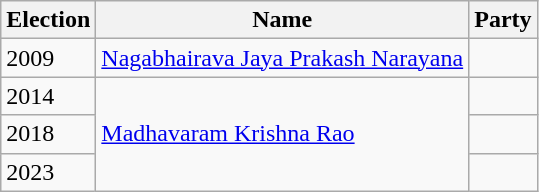<table class="wikitable sortable">
<tr>
<th>Election</th>
<th>Name</th>
<th colspan=2>Party</th>
</tr>
<tr>
<td>2009</td>
<td><a href='#'>Nagabhairava Jaya Prakash Narayana</a></td>
<td></td>
</tr>
<tr>
<td>2014</td>
<td rowspan=3><a href='#'>Madhavaram Krishna Rao</a></td>
<td></td>
</tr>
<tr>
<td>2018</td>
<td></td>
</tr>
<tr>
<td>2023</td>
<td></td>
</tr>
</table>
